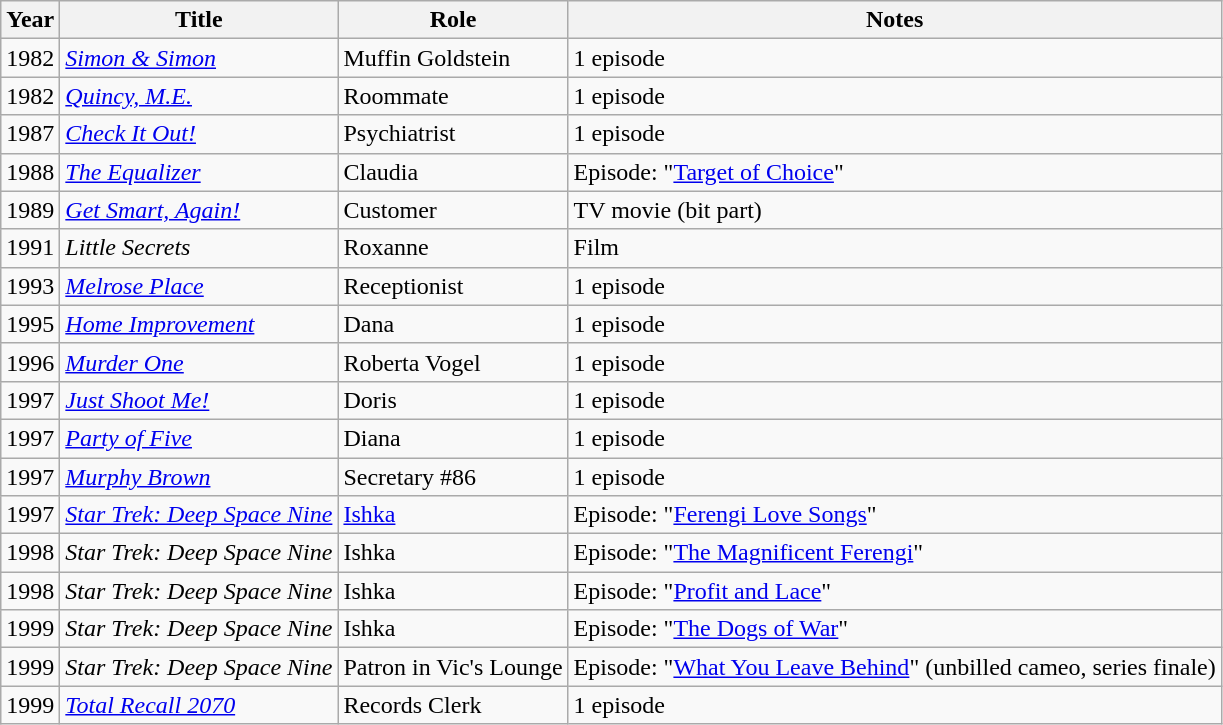<table class="wikitable sortable">
<tr>
<th>Year</th>
<th>Title</th>
<th>Role</th>
<th>Notes</th>
</tr>
<tr>
<td>1982</td>
<td><em><a href='#'>Simon & Simon</a></em></td>
<td>Muffin Goldstein</td>
<td>1 episode</td>
</tr>
<tr>
<td>1982</td>
<td><em><a href='#'>Quincy, M.E.</a></em></td>
<td>Roommate</td>
<td>1 episode</td>
</tr>
<tr>
<td>1987</td>
<td><em><a href='#'>Check It Out!</a></em></td>
<td>Psychiatrist</td>
<td>1 episode</td>
</tr>
<tr>
<td>1988</td>
<td><em><a href='#'>The Equalizer</a></em></td>
<td>Claudia</td>
<td>Episode: "<a href='#'>Target of Choice</a>"</td>
</tr>
<tr>
<td>1989</td>
<td><em><a href='#'>Get Smart, Again!</a></em></td>
<td>Customer</td>
<td>TV movie (bit part)</td>
</tr>
<tr>
<td>1991</td>
<td><em>Little Secrets</em></td>
<td>Roxanne</td>
<td>Film</td>
</tr>
<tr>
<td>1993</td>
<td><em><a href='#'>Melrose Place</a></em></td>
<td>Receptionist</td>
<td>1 episode</td>
</tr>
<tr>
<td>1995</td>
<td><em><a href='#'>Home Improvement</a></em></td>
<td>Dana</td>
<td>1 episode</td>
</tr>
<tr>
<td>1996</td>
<td><em><a href='#'>Murder One</a></em></td>
<td>Roberta Vogel</td>
<td>1 episode</td>
</tr>
<tr>
<td>1997</td>
<td><em><a href='#'>Just Shoot Me!</a></em></td>
<td>Doris</td>
<td>1 episode</td>
</tr>
<tr>
<td>1997</td>
<td><em><a href='#'>Party of Five</a></em></td>
<td>Diana</td>
<td>1 episode</td>
</tr>
<tr>
<td>1997</td>
<td><em><a href='#'>Murphy Brown</a></em></td>
<td>Secretary #86</td>
<td>1 episode</td>
</tr>
<tr>
<td>1997</td>
<td><em><a href='#'>Star Trek: Deep Space Nine</a></em></td>
<td><a href='#'>Ishka</a></td>
<td>Episode: "<a href='#'>Ferengi Love Songs</a>"</td>
</tr>
<tr>
<td>1998</td>
<td><em>Star Trek: Deep Space Nine</em></td>
<td>Ishka</td>
<td>Episode: "<a href='#'>The Magnificent Ferengi</a>"</td>
</tr>
<tr>
<td>1998</td>
<td><em>Star Trek: Deep Space Nine</em></td>
<td>Ishka</td>
<td>Episode: "<a href='#'>Profit and Lace</a>"</td>
</tr>
<tr>
<td>1999</td>
<td><em>Star Trek: Deep Space Nine</em></td>
<td>Ishka</td>
<td>Episode: "<a href='#'>The Dogs of War</a>"</td>
</tr>
<tr>
<td>1999</td>
<td><em>Star Trek: Deep Space Nine</em></td>
<td>Patron in Vic's Lounge</td>
<td>Episode: "<a href='#'>What You Leave Behind</a>" (unbilled cameo, series finale)</td>
</tr>
<tr>
<td>1999</td>
<td><em><a href='#'>Total Recall 2070</a></em></td>
<td>Records Clerk</td>
<td>1 episode</td>
</tr>
</table>
